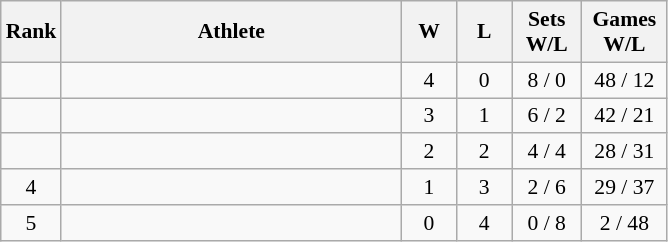<table class="wikitable" style="text-align: center; font-size:90% ">
<tr>
<th width="20">Rank</th>
<th width="220">Athlete</th>
<th width="30">W</th>
<th width="30">L</th>
<th width="40">Sets<br>W/L</th>
<th width="50">Games<br>W/L</th>
</tr>
<tr>
<td></td>
<td align=left><strong><br></strong></td>
<td>4</td>
<td>0</td>
<td>8 / 0</td>
<td>48 / 12</td>
</tr>
<tr>
<td></td>
<td align=left><strong><br></strong></td>
<td>3</td>
<td>1</td>
<td>6 / 2</td>
<td>42 / 21</td>
</tr>
<tr>
<td></td>
<td align=left><strong><br></strong></td>
<td>2</td>
<td>2</td>
<td>4 / 4</td>
<td>28 / 31</td>
</tr>
<tr>
<td>4</td>
<td align=left><br></td>
<td>1</td>
<td>3</td>
<td>2 / 6</td>
<td>29 / 37</td>
</tr>
<tr>
<td>5</td>
<td align=left><br></td>
<td>0</td>
<td>4</td>
<td>0 / 8</td>
<td>2 / 48</td>
</tr>
</table>
